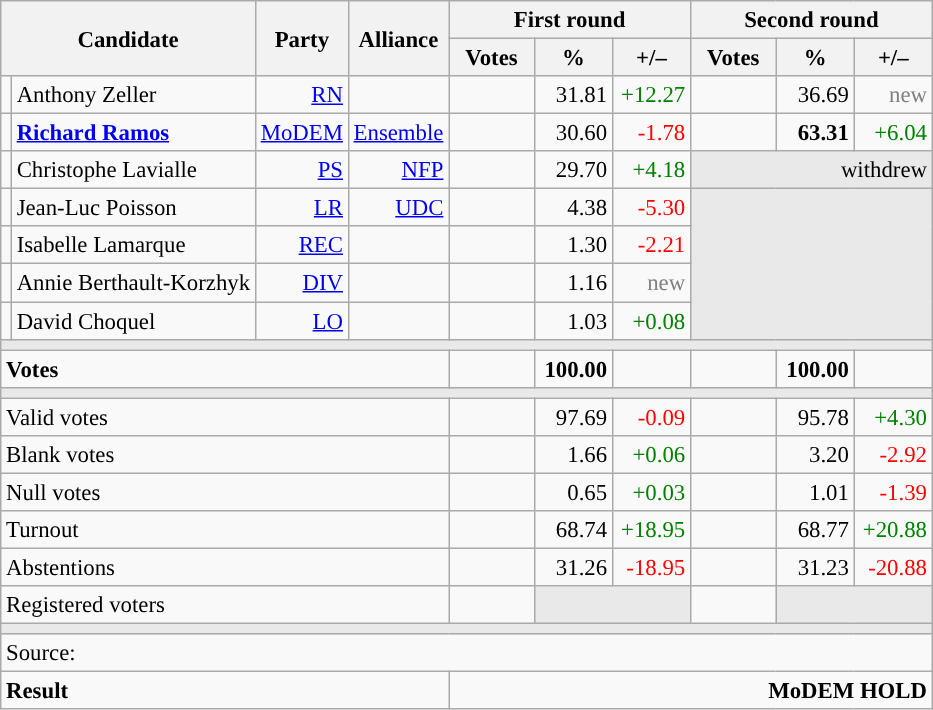<table class="wikitable" style="text-align:right;font-size:95%;">
<tr>
<th rowspan="2" colspan="2">Candidate</th>
<th colspan="1" rowspan="2">Party</th>
<th colspan="1" rowspan="2">Alliance</th>
<th colspan="3">First round</th>
<th colspan="3">Second round</th>
</tr>
<tr>
<th style="width:50px;">Votes</th>
<th style="width:45px;">%</th>
<th style="width:45px;">+/–</th>
<th style="width:50px;">Votes</th>
<th style="width:45px;">%</th>
<th style="width:45px;">+/–</th>
</tr>
<tr>
<td style="color:inherit;background:"></td>
<td style="text-align:left;">Anthony Zeller</td>
<td><a href='#'>RN</a></td>
<td></td>
<td></td>
<td>31.81</td>
<td style="color:green;">+12.27</td>
<td></td>
<td>36.69</td>
<td style="color:grey;">new</td>
</tr>
<tr>
<td style="color:inherit;background:"></td>
<td style="text-align:left;"><strong><a href='#'>Richard Ramos</a></strong></td>
<td><a href='#'>MoDEM</a></td>
<td><a href='#'>Ensemble</a></td>
<td></td>
<td>30.60</td>
<td style="color:red;">-1.78</td>
<td><strong></strong></td>
<td><strong>63.31</strong></td>
<td style="color:green;">+6.04</td>
</tr>
<tr>
<td style="color:inherit;background:"></td>
<td style="text-align:left;">Christophe Lavialle</td>
<td><a href='#'>PS</a></td>
<td><a href='#'>NFP</a></td>
<td></td>
<td>29.70</td>
<td style="color:green;">+4.18</td>
<td colspan="3" style="background:#E9E9E9;">withdrew</td>
</tr>
<tr>
<td style="color:inherit;background:"></td>
<td style="text-align:left;">Jean-Luc Poisson</td>
<td><a href='#'>LR</a></td>
<td><a href='#'>UDC</a></td>
<td></td>
<td>4.38</td>
<td style="color:red;">-5.30</td>
<td colspan="3" rowspan="4" style="background:#E9E9E9;"></td>
</tr>
<tr>
<td style="color:inherit;background:"></td>
<td style="text-align:left;">Isabelle Lamarque</td>
<td><a href='#'>REC</a></td>
<td></td>
<td></td>
<td>1.30</td>
<td style="color:red;">-2.21</td>
</tr>
<tr>
<td style="color:inherit;background:"></td>
<td style="text-align:left;">Annie Berthault-Korzhyk</td>
<td><a href='#'>DIV</a></td>
<td></td>
<td></td>
<td>1.16</td>
<td style="color:grey;">new</td>
</tr>
<tr>
<td style="color:inherit;background:"></td>
<td style="text-align:left;">David Choquel</td>
<td><a href='#'>LO</a></td>
<td></td>
<td></td>
<td>1.03</td>
<td style="color:green;">+0.08</td>
</tr>
<tr>
<td colspan="10" style="background:#E9E9E9;"></td>
</tr>
<tr style="font-weight:bold;">
<td colspan="4" style="text-align:left;">Votes</td>
<td></td>
<td>100.00</td>
<td></td>
<td></td>
<td>100.00</td>
<td></td>
</tr>
<tr>
<td colspan="10" style="background:#E9E9E9;"></td>
</tr>
<tr>
<td colspan="4" style="text-align:left;">Valid votes</td>
<td></td>
<td>97.69</td>
<td style="color:red;">-0.09</td>
<td></td>
<td>95.78</td>
<td style="color:green;">+4.30</td>
</tr>
<tr>
<td colspan="4" style="text-align:left;">Blank votes</td>
<td></td>
<td>1.66</td>
<td style="color:green;">+0.06</td>
<td></td>
<td>3.20</td>
<td style="color:red;">-2.92</td>
</tr>
<tr>
<td colspan="4" style="text-align:left;">Null votes</td>
<td></td>
<td>0.65</td>
<td style="color:green;">+0.03</td>
<td></td>
<td>1.01</td>
<td style="color:red;">-1.39</td>
</tr>
<tr>
<td colspan="4" style="text-align:left;">Turnout</td>
<td></td>
<td>68.74</td>
<td style="color:green;">+18.95</td>
<td></td>
<td>68.77</td>
<td style="color:green;">+20.88</td>
</tr>
<tr>
<td colspan="4" style="text-align:left;">Abstentions</td>
<td></td>
<td>31.26</td>
<td style="color:red;">-18.95</td>
<td></td>
<td>31.23</td>
<td style="color:red;">-20.88</td>
</tr>
<tr>
<td colspan="4" style="text-align:left;">Registered voters</td>
<td></td>
<td colspan="2" style="background:#E9E9E9;"></td>
<td></td>
<td colspan="2" style="background:#E9E9E9;"></td>
</tr>
<tr>
<td colspan="10" style="background:#E9E9E9;"></td>
</tr>
<tr>
<td colspan="10" style="text-align:left;">Source: </td>
</tr>
<tr style="font-weight:bold">
<td colspan="4" style="text-align:left;">Result</td>
<td colspan="6" style="background-color:">MoDEM HOLD</td>
</tr>
</table>
